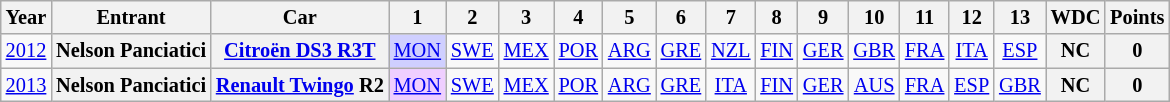<table class="wikitable" style="text-align:center; font-size:85%">
<tr>
<th>Year</th>
<th>Entrant</th>
<th>Car</th>
<th>1</th>
<th>2</th>
<th>3</th>
<th>4</th>
<th>5</th>
<th>6</th>
<th>7</th>
<th>8</th>
<th>9</th>
<th>10</th>
<th>11</th>
<th>12</th>
<th>13</th>
<th>WDC</th>
<th>Points</th>
</tr>
<tr>
<td><a href='#'>2012</a></td>
<th nowrap>Nelson Panciatici</th>
<th nowrap><a href='#'>Citroën DS3 R3T</a></th>
<td style="background:#CFCFFF;"><a href='#'>MON</a><br></td>
<td><a href='#'>SWE</a></td>
<td><a href='#'>MEX</a></td>
<td><a href='#'>POR</a></td>
<td><a href='#'>ARG</a></td>
<td><a href='#'>GRE</a></td>
<td><a href='#'>NZL</a></td>
<td><a href='#'>FIN</a></td>
<td><a href='#'>GER</a></td>
<td><a href='#'>GBR</a></td>
<td><a href='#'>FRA</a></td>
<td><a href='#'>ITA</a></td>
<td><a href='#'>ESP</a></td>
<th>NC</th>
<th>0</th>
</tr>
<tr>
<td><a href='#'>2013</a></td>
<th nowrap>Nelson Panciatici</th>
<th nowrap><a href='#'>Renault Twingo</a> R2</th>
<td style="background:#EFCFFF;"><a href='#'>MON</a><br></td>
<td><a href='#'>SWE</a></td>
<td><a href='#'>MEX</a></td>
<td><a href='#'>POR</a></td>
<td><a href='#'>ARG</a></td>
<td><a href='#'>GRE</a></td>
<td><a href='#'>ITA</a></td>
<td><a href='#'>FIN</a></td>
<td><a href='#'>GER</a></td>
<td><a href='#'>AUS</a></td>
<td><a href='#'>FRA</a></td>
<td><a href='#'>ESP</a></td>
<td><a href='#'>GBR</a></td>
<th>NC</th>
<th>0</th>
</tr>
</table>
